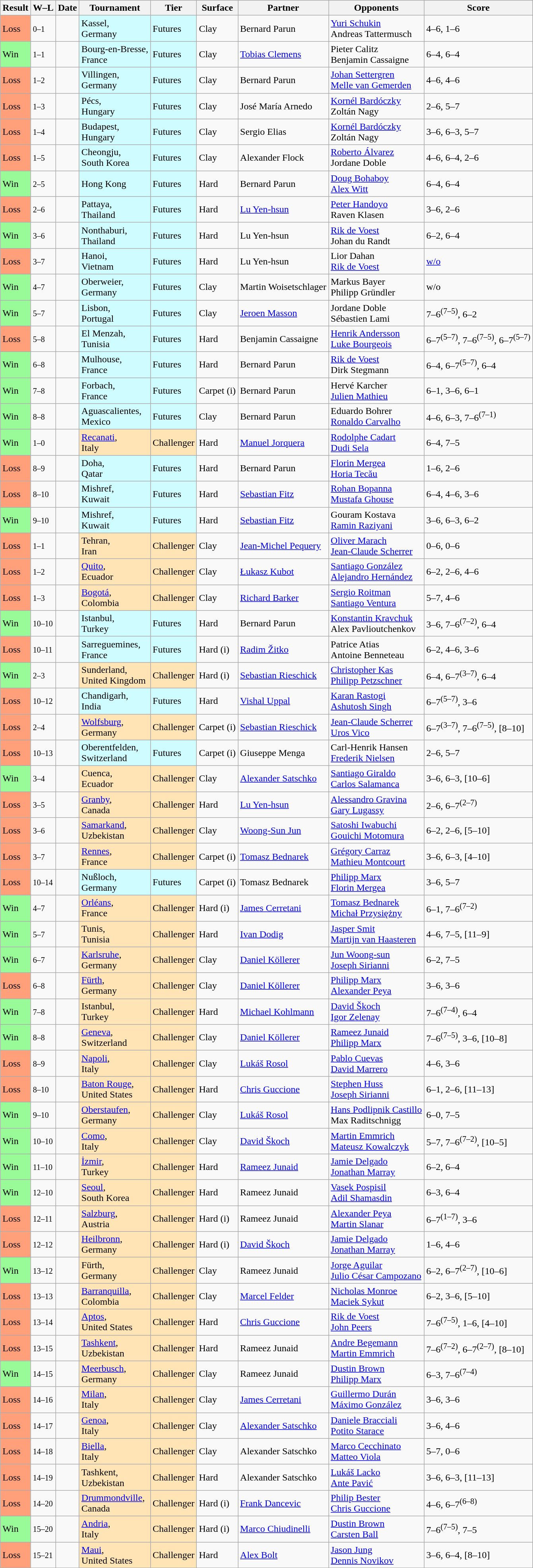<table class="sortable wikitable nowrap">
<tr>
<th>Result</th>
<th class="unsortable">W–L</th>
<th>Date</th>
<th>Tournament</th>
<th>Tier</th>
<th>Surface</th>
<th>Partner</th>
<th>Opponents</th>
<th class="unsortable">Score</th>
</tr>
<tr>
<td bgcolor=ffa07a>Loss</td>
<td><small>0–1</small></td>
<td></td>
<td bgcolor=cffcff>Kassel, <br> Germany</td>
<td bgcolor=cffcff>Futures</td>
<td>Clay</td>
<td> Bernard Parun</td>
<td> <a href='#'>Yuri Schukin</a> <br>  Andreas Tattermusch</td>
<td>4–6, 1–6</td>
</tr>
<tr>
<td bgcolor=98fb98>Win</td>
<td><small>1–1</small></td>
<td></td>
<td bgcolor=cffcff>Bourg-en-Bresse, <br> France</td>
<td bgcolor=cffcff>Futures</td>
<td>Clay</td>
<td> <a href='#'>Tobias Clemens</a></td>
<td> Pieter Calitz <br>  Benjamin Cassaigne</td>
<td>6–4, 6–4</td>
</tr>
<tr>
<td bgcolor=ffa07a>Loss</td>
<td><small>1–2</small></td>
<td></td>
<td bgcolor=cffcff>Villingen, <br> Germany</td>
<td bgcolor=cffcff>Futures</td>
<td>Clay</td>
<td> Bernard Parun</td>
<td> <a href='#'>Johan Settergren</a> <br>  <a href='#'>Melle van Gemerden</a></td>
<td>4–6, 4–6</td>
</tr>
<tr>
<td bgcolor=ffa07a>Loss</td>
<td><small>1–3</small></td>
<td></td>
<td bgcolor=cffcff>Pécs, <br> Hungary</td>
<td bgcolor=cffcff>Futures</td>
<td>Clay</td>
<td> José María Arnedo</td>
<td> <a href='#'>Kornél Bardóczky</a> <br>  Zoltán Nagy</td>
<td>2–6, 5–7</td>
</tr>
<tr>
<td bgcolor=ffa07a>Loss</td>
<td><small>1–4</small></td>
<td></td>
<td bgcolor=cffcff>Budapest, <br> Hungary</td>
<td bgcolor=cffcff>Futures</td>
<td>Clay</td>
<td> Sergio Elias</td>
<td> <a href='#'>Kornél Bardóczky</a> <br>  Zoltán Nagy</td>
<td>3–6, 6–3, 5–7</td>
</tr>
<tr>
<td bgcolor=ffa07a>Loss</td>
<td><small>1–5</small></td>
<td></td>
<td bgcolor=cffcff>Cheongju, <br> South Korea</td>
<td bgcolor=cffcff>Futures</td>
<td>Clay</td>
<td> Alexander Flock</td>
<td> <a href='#'>Roberto Álvarez</a> <br>  Jordane Doble</td>
<td>4–6, 6–4, 2–6</td>
</tr>
<tr>
<td bgcolor=98fb98>Win</td>
<td><small>2–5</small></td>
<td></td>
<td bgcolor=cffcff>Hong Kong</td>
<td bgcolor=cffcff>Futures</td>
<td>Hard</td>
<td> Bernard Parun</td>
<td> <a href='#'>Doug Bohaboy</a> <br>  <a href='#'>Alex Witt</a></td>
<td>6–4, 6–4</td>
</tr>
<tr>
<td bgcolor=ffa07a>Loss</td>
<td><small>2–6</small></td>
<td></td>
<td bgcolor=cffcff>Pattaya, <br> Thailand</td>
<td bgcolor=cffcff>Futures</td>
<td>Hard</td>
<td> <a href='#'>Lu Yen-hsun</a></td>
<td> <a href='#'>Peter Handoyo</a> <br>  Raven Klasen</td>
<td>3–6, 2–6</td>
</tr>
<tr>
<td bgcolor=98fb98>Win</td>
<td><small>3–6</small></td>
<td></td>
<td bgcolor=cffcff>Nonthaburi, <br> Thailand</td>
<td bgcolor=cffcff>Futures</td>
<td>Hard</td>
<td> Lu Yen-hsun</td>
<td> <a href='#'>Rik de Voest</a> <br>  Johan du Randt</td>
<td>6–2, 6–4</td>
</tr>
<tr>
<td bgcolor=ffa07a>Loss</td>
<td><small>3–7</small></td>
<td></td>
<td bgcolor=cffcff>Hanoi, <br> Vietnam</td>
<td bgcolor=cffcff>Futures</td>
<td>Hard</td>
<td> Lu Yen-hsun</td>
<td> Lior Dahan <br>  <a href='#'>Rik de Voest</a></td>
<td><a href='#'>w/o</a></td>
</tr>
<tr>
<td bgcolor=98fb98>Win</td>
<td><small>4–7</small></td>
<td></td>
<td bgcolor=cffcff>Oberweier, <br> Germany</td>
<td bgcolor=cffcff>Futures</td>
<td>Clay</td>
<td> Martin Woisetschlager</td>
<td> Markus Bayer <br>  Philipp Gründler</td>
<td>w/o</td>
</tr>
<tr>
<td bgcolor=98fb98>Win</td>
<td><small>5–7</small></td>
<td></td>
<td bgcolor=cffcff>Lisbon, <br> Portugal</td>
<td bgcolor=cffcff>Futures</td>
<td>Clay</td>
<td> <a href='#'>Jeroen Masson</a></td>
<td> Jordane Doble <br>  Sébastien Lami</td>
<td>7–6<sup>(7–5)</sup>, 6–2</td>
</tr>
<tr>
<td bgcolor=ffa07a>Loss</td>
<td><small>5–8</small></td>
<td></td>
<td bgcolor=cffcff>El Menzah, <br> Tunisia</td>
<td bgcolor=cffcff>Futures</td>
<td>Hard</td>
<td> Benjamin Cassaigne</td>
<td> <a href='#'>Henrik Andersson</a> <br>  <a href='#'>Luke Bourgeois</a></td>
<td>6–7<sup>(5–7)</sup>, 7–6<sup>(7–5)</sup>, 6–7<sup>(5–7)</sup></td>
</tr>
<tr>
<td bgcolor=98fb98>Win</td>
<td><small>6–8</small></td>
<td></td>
<td bgcolor=cffcff>Mulhouse, <br> France</td>
<td bgcolor=cffcff>Futures</td>
<td>Hard</td>
<td> Bernard Parun</td>
<td> <a href='#'>Rik de Voest</a> <br>  Dirk Stegmann</td>
<td>6–4, 6–7<sup>(5–7)</sup>, 6–4</td>
</tr>
<tr>
<td bgcolor=98fb98>Win</td>
<td><small>7–8</small></td>
<td></td>
<td bgcolor=cffcff>Forbach, <br> France</td>
<td bgcolor=cffcff>Futures</td>
<td>Carpet (i)</td>
<td> Bernard Parun</td>
<td> Hervé Karcher <br>  <a href='#'>Julien Mathieu</a></td>
<td>6–1, 3–6, 6–1</td>
</tr>
<tr>
<td bgcolor=98fb98>Win</td>
<td><small>8–8</small></td>
<td></td>
<td bgcolor=cffcff>Aguascalientes, <br> Mexico</td>
<td bgcolor=cffcff>Futures</td>
<td>Clay</td>
<td> Bernard Parun</td>
<td> Eduardo Bohrer <br>  <a href='#'>Ronaldo Carvalho</a></td>
<td>4–6, 6–3, 7–6<sup>(7–1)</sup></td>
</tr>
<tr>
<td bgcolor=98fb98>Win</td>
<td><small>1–0</small></td>
<td></td>
<td bgcolor=moccasin><a href='#'>Recanati</a>, <br> Italy</td>
<td bgcolor=moccasin>Challenger</td>
<td>Hard</td>
<td> <a href='#'>Manuel Jorquera</a></td>
<td> <a href='#'>Rodolphe Cadart</a> <br>  <a href='#'>Dudi Sela</a></td>
<td>6–4, 7–5</td>
</tr>
<tr>
<td bgcolor=ffa07a>Loss</td>
<td><small>8–9</small></td>
<td></td>
<td bgcolor=cffcff>Doha, <br> Qatar</td>
<td bgcolor=cffcff>Futures</td>
<td>Hard</td>
<td> Bernard Parun</td>
<td> <a href='#'>Florin Mergea</a> <br>  <a href='#'>Horia Tecău</a></td>
<td>1–6, 2–6</td>
</tr>
<tr>
<td bgcolor=ffa07a>Loss</td>
<td><small>8–10</small></td>
<td></td>
<td bgcolor=cffcff>Mishref, <br> Kuwait</td>
<td bgcolor=cffcff>Futures</td>
<td>Hard</td>
<td> <a href='#'>Sebastian Fitz</a></td>
<td> <a href='#'>Rohan Bopanna</a> <br>  <a href='#'>Mustafa Ghouse</a></td>
<td>6–4, 4–6, 3–6</td>
</tr>
<tr>
<td bgcolor=98fb98>Win</td>
<td><small>9–10</small></td>
<td></td>
<td bgcolor=cffcff>Mishref, <br> Kuwait</td>
<td bgcolor=cffcff>Futures</td>
<td>Hard</td>
<td> <a href='#'>Sebastian Fitz</a></td>
<td> Gouram Kostava <br>  <a href='#'>Ramin Raziyani</a></td>
<td>3–6, 6–3, 6–2</td>
</tr>
<tr>
<td bgcolor=ffa07a>Loss</td>
<td><small>1–1</small></td>
<td></td>
<td bgcolor=moccasin>Tehran, <br> Iran</td>
<td bgcolor=moccasin>Challenger</td>
<td>Clay</td>
<td> <a href='#'>Jean-Michel Pequery</a></td>
<td> <a href='#'>Oliver Marach</a> <br>  <a href='#'>Jean-Claude Scherrer</a></td>
<td>0–6, 0–6</td>
</tr>
<tr>
<td bgcolor=ffa07a>Loss</td>
<td><small>1–2</small></td>
<td></td>
<td bgcolor=moccasin><a href='#'>Quito</a>, <br> Ecuador</td>
<td bgcolor=moccasin>Challenger</td>
<td>Clay</td>
<td> <a href='#'>Łukasz Kubot</a></td>
<td> <a href='#'>Santiago González</a> <br>  <a href='#'>Alejandro Hernández</a></td>
<td>6–2, 2–6, 4–6</td>
</tr>
<tr>
<td bgcolor=ffa07a>Loss</td>
<td><small>1–3</small></td>
<td></td>
<td bgcolor=moccasin><a href='#'>Bogotá</a>, <br> Colombia</td>
<td bgcolor=moccasin>Challenger</td>
<td>Clay</td>
<td> <a href='#'>Richard Barker</a></td>
<td> <a href='#'>Sergio Roitman</a> <br>  <a href='#'>Santiago Ventura</a></td>
<td>5–7, 4–6</td>
</tr>
<tr>
<td bgcolor=98fb98>Win</td>
<td><small>10–10</small></td>
<td></td>
<td bgcolor=cffcff>Istanbul, <br> Turkey</td>
<td bgcolor=cffcff>Futures</td>
<td>Hard</td>
<td> Bernard Parun</td>
<td> <a href='#'>Konstantin Kravchuk</a> <br>  Alex Pavlioutchenkov</td>
<td>3–6, 7–6<sup>(7–2)</sup>, 6–4</td>
</tr>
<tr>
<td bgcolor=ffa07a>Loss</td>
<td><small>10–11</small></td>
<td></td>
<td bgcolor=cffcff>Sarreguemines, <br> France</td>
<td bgcolor=cffcff>Futures</td>
<td>Hard (i)</td>
<td> <a href='#'>Radim Žitko</a></td>
<td> Patrice Atias <br>  Antoine Benneteau</td>
<td>6–2, 4–6, 3–6</td>
</tr>
<tr>
<td bgcolor=98fb98>Win</td>
<td><small>2–3</small></td>
<td></td>
<td bgcolor=moccasin>Sunderland, <br> United Kingdom</td>
<td bgcolor=moccasin>Challenger</td>
<td>Hard (i)</td>
<td> <a href='#'>Sebastian Rieschick</a></td>
<td> <a href='#'>Christopher Kas</a> <br>  <a href='#'>Philipp Petzschner</a></td>
<td>6–4, 6–7<sup>(3–7)</sup>, 6–4</td>
</tr>
<tr>
<td bgcolor=ffa07a>Loss</td>
<td><small>10–12</small></td>
<td></td>
<td bgcolor=cffcff>Chandigarh, <br> India</td>
<td bgcolor=cffcff>Futures</td>
<td>Hard</td>
<td> <a href='#'>Vishal Uppal</a></td>
<td> <a href='#'>Karan Rastogi</a> <br>  <a href='#'>Ashutosh Singh</a></td>
<td>6–7<sup>(5–7)</sup>, 3–6</td>
</tr>
<tr>
<td bgcolor=ffa07a>Loss</td>
<td><small>2–4</small></td>
<td></td>
<td bgcolor=moccasin><a href='#'>Wolfsburg</a>, <br> Germany</td>
<td bgcolor=moccasin>Challenger</td>
<td>Carpet (i)</td>
<td> <a href='#'>Sebastian Rieschick</a></td>
<td> <a href='#'>Jean-Claude Scherrer</a> <br>  <a href='#'>Uros Vico</a></td>
<td>6–7<sup>(3–7)</sup>, 7–6<sup>(7–5)</sup>, [8–10]</td>
</tr>
<tr>
<td bgcolor=ffa07a>Loss</td>
<td><small>10–13</small></td>
<td></td>
<td bgcolor=cffcff>Oberentfelden, <br> Switzerland</td>
<td bgcolor=cffcff>Futures</td>
<td>Carpet (i)</td>
<td> Giuseppe Menga</td>
<td> Carl-Henrik Hansen <br>  <a href='#'>Frederik Nielsen</a></td>
<td>2–6, 5–7</td>
</tr>
<tr>
<td bgcolor=98fb98>Win</td>
<td><small>3–4</small></td>
<td></td>
<td bgcolor=moccasin>Cuenca, <br> Ecuador</td>
<td bgcolor=moccasin>Challenger</td>
<td>Clay</td>
<td> <a href='#'>Alexander Satschko</a></td>
<td> <a href='#'>Santiago Giraldo</a> <br>  <a href='#'>Carlos Salamanca</a></td>
<td>3–6, 6–3, [10–6]</td>
</tr>
<tr>
<td bgcolor=ffa07a>Loss</td>
<td><small>3–5</small></td>
<td></td>
<td bgcolor=moccasin><a href='#'>Granby</a>, <br> Canada</td>
<td bgcolor=moccasin>Challenger</td>
<td>Hard</td>
<td> <a href='#'>Lu Yen-hsun</a></td>
<td> <a href='#'>Alessandro Gravina</a> <br>  <a href='#'>Gary Lugassy</a></td>
<td>2–6, 6–7<sup>(2–7)</sup></td>
</tr>
<tr>
<td bgcolor=ffa07a>Loss</td>
<td><small>3–6</small></td>
<td></td>
<td bgcolor=moccasin><a href='#'>Samarkand</a>, <br> Uzbekistan</td>
<td bgcolor=moccasin>Challenger</td>
<td>Clay</td>
<td> <a href='#'>Woong-Sun Jun</a></td>
<td> <a href='#'>Satoshi Iwabuchi</a> <br>  <a href='#'>Gouichi Motomura</a></td>
<td>6–2, 2–6, [5–10]</td>
</tr>
<tr>
<td bgcolor=ffa07a>Loss</td>
<td><small>3–7</small></td>
<td></td>
<td bgcolor=moccasin><a href='#'>Rennes</a>, <br> France</td>
<td bgcolor=moccasin>Challenger</td>
<td>Carpet (i)</td>
<td> <a href='#'>Tomasz Bednarek</a></td>
<td> <a href='#'>Grégory Carraz</a> <br>  <a href='#'>Mathieu Montcourt</a></td>
<td>3–6, 6–3, [4–10]</td>
</tr>
<tr>
<td bgcolor=ffa07a>Loss</td>
<td><small>10–14</small></td>
<td></td>
<td bgcolor=cffcff>Nußloch, <br> Germany</td>
<td bgcolor=cffcff>Futures</td>
<td>Carpet (i)</td>
<td> Tomasz Bednarek</td>
<td> <a href='#'>Philipp Marx</a> <br>  <a href='#'>Florin Mergea</a></td>
<td>3–6, 5–7</td>
</tr>
<tr>
<td bgcolor=98fb98>Win</td>
<td><small>4–7</small></td>
<td></td>
<td bgcolor=moccasin><a href='#'>Orléans</a>, <br> France</td>
<td bgcolor=moccasin>Challenger</td>
<td>Hard (i)</td>
<td> <a href='#'>James Cerretani</a></td>
<td> <a href='#'>Tomasz Bednarek</a> <br>  <a href='#'>Michał Przysiężny</a></td>
<td>6–1, 7–6<sup>(7–2)</sup></td>
</tr>
<tr>
<td bgcolor=98fb98>Win</td>
<td><small>5–7</small></td>
<td></td>
<td bgcolor=moccasin>Tunis, <br> Tunisia</td>
<td bgcolor=moccasin>Challenger</td>
<td>Hard</td>
<td> <a href='#'>Ivan Dodig</a></td>
<td> <a href='#'>Jasper Smit</a> <br>  <a href='#'>Martijn van Haasteren</a></td>
<td>4–6, 7–5, [11–9]</td>
</tr>
<tr>
<td bgcolor=98fb98>Win</td>
<td><small>6–7</small></td>
<td></td>
<td bgcolor=moccasin><a href='#'>Karlsruhe</a>, <br> Germany</td>
<td bgcolor=moccasin>Challenger</td>
<td>Clay</td>
<td> <a href='#'>Daniel Köllerer</a></td>
<td> <a href='#'>Jun Woong-sun</a> <br>  <a href='#'>Joseph Sirianni</a></td>
<td>6–2, 7–5</td>
</tr>
<tr>
<td bgcolor=ffa07a>Loss</td>
<td><small>6–8</small></td>
<td></td>
<td bgcolor=moccasin><a href='#'>Fürth</a>, <br> Germany</td>
<td bgcolor=moccasin>Challenger</td>
<td>Clay</td>
<td> <a href='#'>Daniel Köllerer</a></td>
<td> <a href='#'>Philipp Marx</a> <br>  <a href='#'>Alexander Peya</a></td>
<td>3–6, 3–6</td>
</tr>
<tr>
<td bgcolor=98fb98>Win</td>
<td><small>7–8</small></td>
<td></td>
<td bgcolor=moccasin>Istanbul, <br> Turkey</td>
<td bgcolor=moccasin>Challenger</td>
<td>Hard</td>
<td> <a href='#'>Michael Kohlmann</a></td>
<td> <a href='#'>David Škoch</a> <br>  <a href='#'>Igor Zelenay</a></td>
<td>7–6<sup>(7–4)</sup>, 6–4</td>
</tr>
<tr>
<td bgcolor=98fb98>Win</td>
<td><small>8–8</small></td>
<td></td>
<td bgcolor=moccasin><a href='#'>Geneva</a>, <br> Switzerland</td>
<td bgcolor=moccasin>Challenger</td>
<td>Clay</td>
<td> <a href='#'>Daniel Köllerer</a></td>
<td> <a href='#'>Rameez Junaid</a> <br>  <a href='#'>Philipp Marx</a></td>
<td>7–6<sup>(7–5)</sup>, 3–6, [10–8]</td>
</tr>
<tr>
<td bgcolor=ffa07a>Loss</td>
<td><small>8–9</small></td>
<td><a href='#'></a></td>
<td bgcolor=moccasin><a href='#'>Napoli</a>, <br> Italy</td>
<td bgcolor=moccasin>Challenger</td>
<td>Clay</td>
<td> <a href='#'>Lukáš Rosol</a></td>
<td> <a href='#'>Pablo Cuevas</a> <br>  <a href='#'>David Marrero</a></td>
<td>4–6, 3–6</td>
</tr>
<tr>
<td bgcolor=ffa07a>Loss</td>
<td><small>8–10</small></td>
<td><a href='#'></a></td>
<td bgcolor=moccasin><a href='#'>Baton Rouge</a>, <br> United States</td>
<td bgcolor=moccasin>Challenger</td>
<td>Hard</td>
<td> <a href='#'>Chris Guccione</a></td>
<td> <a href='#'>Stephen Huss</a> <br>  <a href='#'>Joseph Sirianni</a></td>
<td>6–1, 2–6, [11–13]</td>
</tr>
<tr>
<td bgcolor=98fb98>Win</td>
<td><small>9–10</small></td>
<td><a href='#'></a></td>
<td bgcolor=moccasin><a href='#'>Oberstaufen</a>, <br> Germany</td>
<td bgcolor=moccasin>Challenger</td>
<td>Clay</td>
<td> <a href='#'>Lukáš Rosol</a></td>
<td> <a href='#'>Hans Podlipnik Castillo</a> <br>  Max Raditschnigg</td>
<td>6–0, 7–5</td>
</tr>
<tr>
<td bgcolor=98fb98>Win</td>
<td><small>10–10</small></td>
<td><a href='#'></a></td>
<td bgcolor=moccasin><a href='#'>Como</a>, <br> Italy</td>
<td bgcolor=moccasin>Challenger</td>
<td>Clay</td>
<td> <a href='#'>David Škoch</a></td>
<td> <a href='#'>Martin Emmrich</a> <br>  <a href='#'>Mateusz Kowalczyk</a></td>
<td>5–7, 7–6<sup>(7–2)</sup>, [10–5]</td>
</tr>
<tr>
<td bgcolor=98fb98>Win</td>
<td><small>11–10</small></td>
<td><a href='#'></a></td>
<td bgcolor=moccasin><a href='#'>İzmir</a>, <br> Turkey</td>
<td bgcolor=moccasin>Challenger</td>
<td>Hard</td>
<td> <a href='#'>Rameez Junaid</a></td>
<td> <a href='#'>Jamie Delgado</a> <br>  <a href='#'>Jonathan Marray</a></td>
<td>6–2, 6–4</td>
</tr>
<tr>
<td bgcolor=98fb98>Win</td>
<td><small>12–10</small></td>
<td><a href='#'></a></td>
<td bgcolor=moccasin><a href='#'>Seoul</a>, <br> South Korea</td>
<td bgcolor=moccasin>Challenger</td>
<td>Hard</td>
<td> Rameez Junaid</td>
<td> <a href='#'>Vasek Pospisil</a> <br>  <a href='#'>Adil Shamasdin</a></td>
<td>6–3, 6–4</td>
</tr>
<tr>
<td bgcolor=ffa07a>Loss</td>
<td><small>12–11</small></td>
<td><a href='#'></a></td>
<td bgcolor=moccasin><a href='#'>Salzburg</a>, <br> Austria</td>
<td bgcolor=moccasin>Challenger</td>
<td>Hard (i)</td>
<td> Rameez Junaid</td>
<td> <a href='#'>Alexander Peya</a> <br>  <a href='#'>Martin Slanar</a></td>
<td>6–7<sup>(1–7)</sup>, 3–6</td>
</tr>
<tr>
<td bgcolor=ffa07a>Loss</td>
<td><small>12–12</small></td>
<td><a href='#'></a></td>
<td bgcolor=moccasin><a href='#'>Heilbronn</a>, <br> Germany</td>
<td bgcolor=moccasin>Challenger</td>
<td>Hard (i)</td>
<td> <a href='#'>David Škoch</a></td>
<td> <a href='#'>Jamie Delgado</a> <br>  <a href='#'>Jonathan Marray</a></td>
<td>1–6, 4–6</td>
</tr>
<tr>
<td bgcolor=98fb98>Win</td>
<td><small>13–12</small></td>
<td><a href='#'></a></td>
<td bgcolor=moccasin>Fürth, <br> Germany</td>
<td bgcolor=moccasin>Challenger</td>
<td>Clay</td>
<td> Rameez Junaid</td>
<td> <a href='#'>Jorge Aguilar</a> <br>  <a href='#'>Julio César Campozano</a></td>
<td>6–2, 6–7<sup>(2–7)</sup>, [10–6]</td>
</tr>
<tr>
<td bgcolor=ffa07a>Loss</td>
<td><small>13–13</small></td>
<td><a href='#'></a></td>
<td bgcolor=moccasin><a href='#'>Barranquilla</a>, <br> Colombia</td>
<td bgcolor=moccasin>Challenger</td>
<td>Clay</td>
<td> <a href='#'>Marcel Felder</a></td>
<td> <a href='#'>Nicholas Monroe</a><br> <a href='#'>Maciek Sykut</a></td>
<td>6–2, 3–6, [5–10]</td>
</tr>
<tr>
<td bgcolor=ffa07a>Loss</td>
<td><small>13–14</small></td>
<td><a href='#'></a></td>
<td bgcolor=moccasin><a href='#'>Aptos</a>, <br> United States</td>
<td bgcolor=moccasin>Challenger</td>
<td>Hard</td>
<td> <a href='#'>Chris Guccione</a></td>
<td> <a href='#'>Rik de Voest</a><br> <a href='#'>John Peers</a></td>
<td>7–6<sup>(7–5)</sup>, 1–6, [4–10]</td>
</tr>
<tr>
<td bgcolor=ffa07a>Loss</td>
<td><small>13–15</small></td>
<td><a href='#'></a></td>
<td bgcolor=moccasin><a href='#'>Tashkent</a>, <br> Uzbekistan</td>
<td bgcolor=moccasin>Challenger</td>
<td>Hard</td>
<td> Rameez Junaid</td>
<td> <a href='#'>Andre Begemann</a><br>  <a href='#'>Martin Emmrich</a></td>
<td>7–6<sup>(7–2)</sup>, 6–7<sup>(2–7)</sup>, [8–10]</td>
</tr>
<tr>
<td bgcolor=98fb98>Win</td>
<td><small>14–15</small></td>
<td><a href='#'></a></td>
<td bgcolor=moccasin><a href='#'>Meerbusch</a>, <br> Germany</td>
<td bgcolor=moccasin>Challenger</td>
<td>Clay</td>
<td> Rameez Junaid</td>
<td> <a href='#'>Dustin Brown</a><br>  <a href='#'>Philipp Marx</a></td>
<td>6–3, 7–6<sup>(7–4)</sup></td>
</tr>
<tr>
<td bgcolor=ffa07a>Loss</td>
<td><small>14–16</small></td>
<td><a href='#'></a></td>
<td bgcolor=moccasin><a href='#'>Milan</a>, <br> Italy</td>
<td bgcolor=moccasin>Challenger</td>
<td>Clay</td>
<td> <a href='#'>James Cerretani</a></td>
<td> <a href='#'>Guillermo Durán</a><br>  <a href='#'>Máximo González</a></td>
<td>3–6, 3–6</td>
</tr>
<tr>
<td bgcolor=ffa07a>Loss</td>
<td><small>14–17</small></td>
<td><a href='#'></a></td>
<td bgcolor=moccasin><a href='#'>Genoa</a>, <br> Italy</td>
<td bgcolor=moccasin>Challenger</td>
<td>Clay</td>
<td> <a href='#'>Alexander Satschko</a></td>
<td> <a href='#'>Daniele Bracciali</a><br>  <a href='#'>Potito Starace</a></td>
<td>3–6, 4–6</td>
</tr>
<tr>
<td bgcolor=ffa07a>Loss</td>
<td><small>14–18</small></td>
<td><a href='#'></a></td>
<td bgcolor=moccasin><a href='#'>Biella</a>, <br> Italy</td>
<td bgcolor=moccasin>Challenger</td>
<td>Clay</td>
<td> Alexander Satschko</td>
<td> <a href='#'>Marco Cecchinato</a><br>  <a href='#'>Matteo Viola</a></td>
<td>5–7, 0–6</td>
</tr>
<tr>
<td bgcolor=ffa07a>Loss</td>
<td><small>14–19</small></td>
<td><a href='#'></a></td>
<td bgcolor=moccasin>Tashkent, <br> Uzbekistan</td>
<td bgcolor=moccasin>Challenger</td>
<td>Hard</td>
<td> Alexander Satschko</td>
<td> <a href='#'>Lukáš Lacko</a><br>  <a href='#'>Ante Pavić</a></td>
<td>3–6, 6–3, [11–13]</td>
</tr>
<tr>
<td bgcolor=ffa07a>Loss</td>
<td><small>14–20</small></td>
<td><a href='#'></a></td>
<td bgcolor=moccasin><a href='#'>Drummondville</a>, <br> Canada</td>
<td bgcolor=moccasin>Challenger</td>
<td>Hard (i)</td>
<td> <a href='#'>Frank Dancevic</a></td>
<td> <a href='#'>Philip Bester</a><br>  <a href='#'>Chris Guccione</a></td>
<td>4–6, 6–7<sup>(6–8)</sup></td>
</tr>
<tr>
<td bgcolor=98fb98>Win</td>
<td><small>15–20</small></td>
<td><a href='#'></a></td>
<td bgcolor=moccasin><a href='#'>Andria</a>, <br> Italy</td>
<td bgcolor=moccasin>Challenger</td>
<td>Hard (i)</td>
<td> <a href='#'>Marco Chiudinelli</a></td>
<td> <a href='#'>Dustin Brown</a> <br>  <a href='#'>Carsten Ball</a></td>
<td>7–6<sup>(7–5)</sup>, 7–5</td>
</tr>
<tr>
<td bgcolor=ffa07a>Loss</td>
<td><small>15–21</small></td>
<td><a href='#'></a></td>
<td bgcolor=moccasin><a href='#'>Maui</a>, <br> United States</td>
<td bgcolor=moccasin>Challenger</td>
<td>Hard</td>
<td> <a href='#'>Alex Bolt</a></td>
<td> <a href='#'>Jason Jung</a><br>  <a href='#'>Dennis Novikov</a></td>
<td>3–6, 6–4, [8–10]</td>
</tr>
</table>
